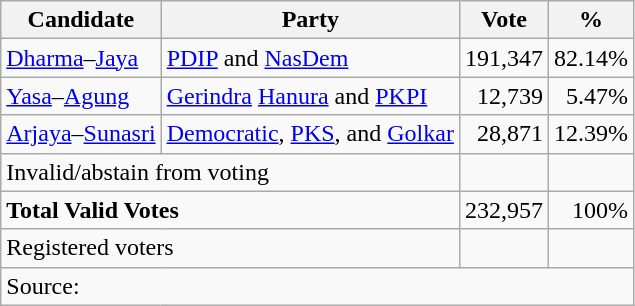<table class=wikitable style=text-align:right>
<tr>
<th>Candidate</th>
<th>Party</th>
<th>Vote</th>
<th>%</th>
</tr>
<tr>
<td align=left><a href='#'>Dharma</a>–<a href='#'>Jaya</a></td>
<td align=left><a href='#'>PDIP</a> and <a href='#'>NasDem</a></td>
<td>191,347</td>
<td>82.14%</td>
</tr>
<tr>
<td align=left><a href='#'>Yasa</a>–<a href='#'>Agung</a></td>
<td align=left><a href='#'>Gerindra</a> <a href='#'>Hanura</a> and <a href='#'>PKPI</a></td>
<td>12,739</td>
<td>5.47%</td>
</tr>
<tr>
<td align=left><a href='#'>Arjaya</a>–<a href='#'>Sunasri</a></td>
<td align=left><a href='#'>Democratic</a>, <a href='#'>PKS</a>, and <a href='#'>Golkar</a></td>
<td>28,871</td>
<td>12.39%</td>
</tr>
<tr>
<td align=left colspan=2>Invalid/abstain from voting</td>
<td></td>
<td></td>
</tr>
<tr>
<td align=left colspan=2><strong>Total Valid Votes</strong></td>
<td>232,957</td>
<td>100%</td>
</tr>
<tr>
<td align=left colspan=2>Registered voters</td>
<td></td>
<td></td>
</tr>
<tr>
<td align=left colspan=4>Source:   </td>
</tr>
</table>
